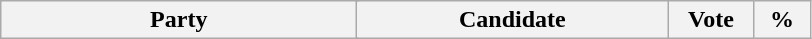<table class="wikitable centre" border="1">
<tr>
<th bgcolor="#DDDDFF" width="230px" colspan="2">Party</th>
<th bgcolor="#DDDDFF" width="200px">Candidate</th>
<th bgcolor="#DDDDFF" width="50px">Vote</th>
<th bgcolor="#DDDDFF" width="30px">%<br>
  


</th>
</tr>
</table>
